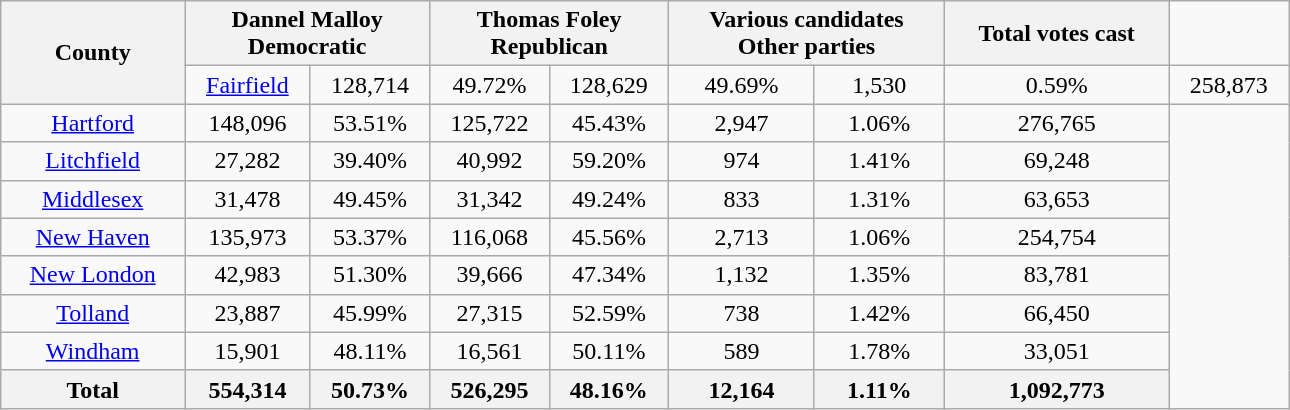<table width="68%"  class="wikitable sortable" style="text-align:center">
<tr>
<th rowspan="2" style="text-align:center;">County</th>
<th colspan="2" style="text-align:center;"><strong>Dannel Malloy</strong><br>Democratic</th>
<th colspan="2" style="text-align:center;">Thomas Foley<br>Republican</th>
<th colspan="2" style="text-align:center;">Various candidates<br>Other parties</th>
<th style="text-align:center;">Total votes cast</th>
</tr>
<tr style="text-align:center;">
<td><a href='#'>Fairfield</a></td>
<td>128,714</td>
<td>49.72%</td>
<td>128,629</td>
<td>49.69%</td>
<td>1,530</td>
<td>0.59%</td>
<td>258,873</td>
</tr>
<tr style="text-align:center;">
<td><a href='#'>Hartford</a></td>
<td>148,096</td>
<td>53.51%</td>
<td>125,722</td>
<td>45.43%</td>
<td>2,947</td>
<td>1.06%</td>
<td>276,765</td>
</tr>
<tr style="text-align:center;">
<td><a href='#'>Litchfield</a></td>
<td>27,282</td>
<td>39.40%</td>
<td>40,992</td>
<td>59.20%</td>
<td>974</td>
<td>1.41%</td>
<td>69,248</td>
</tr>
<tr style="text-align:center;">
<td><a href='#'>Middlesex</a></td>
<td>31,478</td>
<td>49.45%</td>
<td>31,342</td>
<td>49.24%</td>
<td>833</td>
<td>1.31%</td>
<td>63,653</td>
</tr>
<tr style="text-align:center;">
<td><a href='#'>New Haven</a></td>
<td>135,973</td>
<td>53.37%</td>
<td>116,068</td>
<td>45.56%</td>
<td>2,713</td>
<td>1.06%</td>
<td>254,754</td>
</tr>
<tr style="text-align:center;">
<td><a href='#'>New London</a></td>
<td>42,983</td>
<td>51.30%</td>
<td>39,666</td>
<td>47.34%</td>
<td>1,132</td>
<td>1.35%</td>
<td>83,781</td>
</tr>
<tr style="text-align:center;">
<td><a href='#'>Tolland</a></td>
<td>23,887</td>
<td>45.99%</td>
<td>27,315</td>
<td>52.59%</td>
<td>738</td>
<td>1.42%</td>
<td>66,450</td>
</tr>
<tr style="text-align:center;">
<td><a href='#'>Windham</a></td>
<td>15,901</td>
<td>48.11%</td>
<td>16,561</td>
<td>50.11%</td>
<td>589</td>
<td>1.78%</td>
<td>33,051</td>
</tr>
<tr style="text-align:center;">
<th>Total</th>
<th>554,314</th>
<th>50.73%</th>
<th>526,295</th>
<th>48.16%</th>
<th>12,164</th>
<th>1.11%</th>
<th>1,092,773</th>
</tr>
</table>
